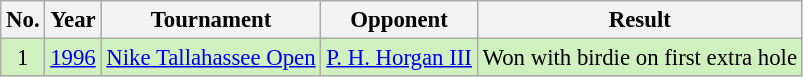<table class="wikitable" style="font-size:95%;">
<tr>
<th>No.</th>
<th>Year</th>
<th>Tournament</th>
<th>Opponent</th>
<th>Result</th>
</tr>
<tr style="background:#D0F0C0;">
<td align=center>1</td>
<td><a href='#'>1996</a></td>
<td><a href='#'>Nike Tallahassee Open</a></td>
<td> <a href='#'>P. H. Horgan III</a></td>
<td>Won with birdie on first extra hole</td>
</tr>
</table>
